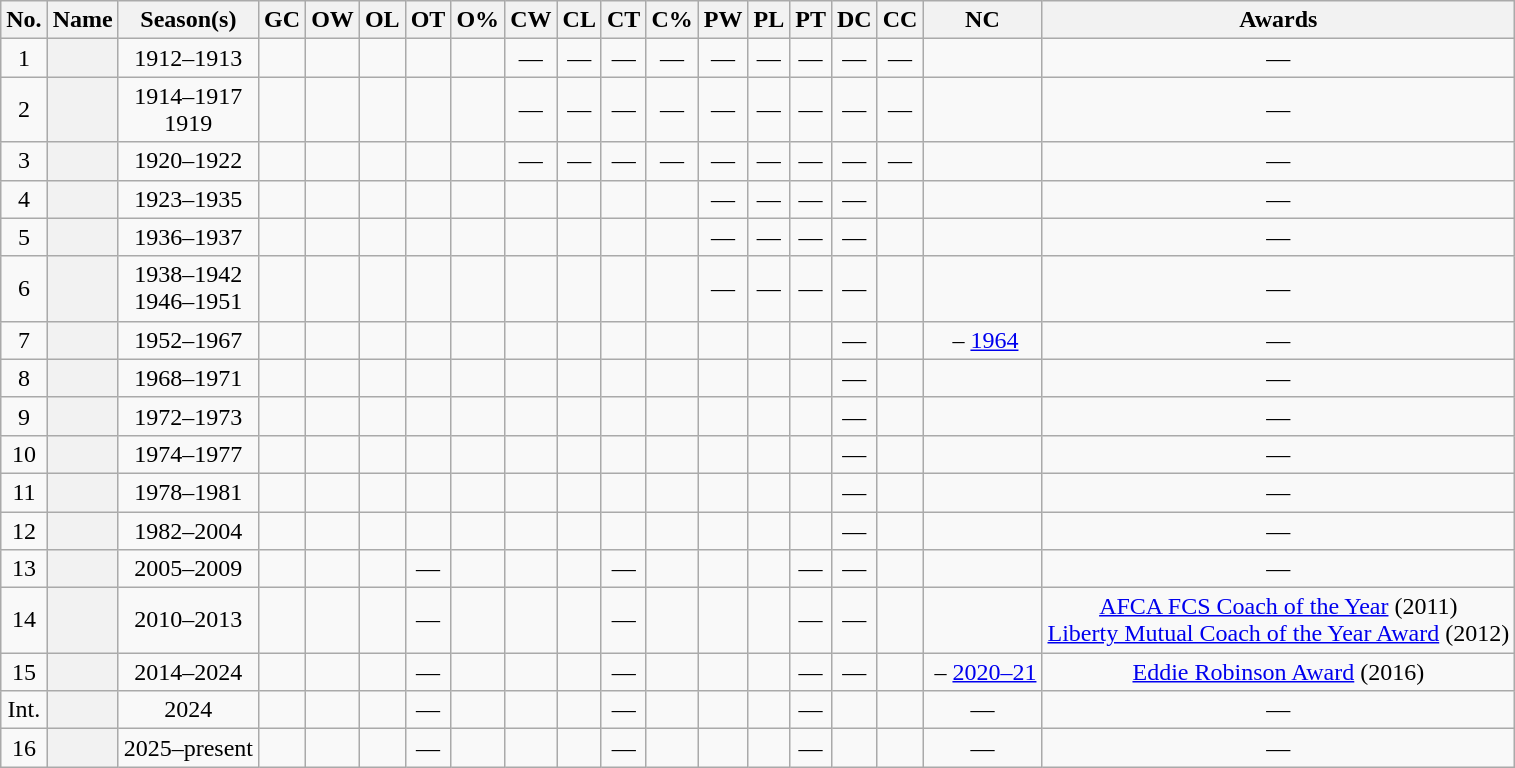<table class="wikitable sortable" style="text-align:center">
<tr>
<th scope="col" class="unsortable">No.</th>
<th scope="col">Name</th>
<th scope="col">Season(s)<br></th>
<th scope="col">GC</th>
<th scope="col">OW</th>
<th scope="col">OL</th>
<th scope="col">OT</th>
<th scope="col">O%</th>
<th scope="col">CW</th>
<th scope="col">CL</th>
<th scope="col">CT</th>
<th scope="col">C%</th>
<th scope="col">PW</th>
<th scope="col">PL</th>
<th scope="col">PT</th>
<th scope="col">DC</th>
<th scope="col">CC</th>
<th scope="col">NC</th>
<th scope="col" class="unsortable">Awards</th>
</tr>
<tr>
<td>1</td>
<th scope="row"></th>
<td>1912–1913</td>
<td></td>
<td></td>
<td></td>
<td></td>
<td></td>
<td>—</td>
<td>—</td>
<td>—</td>
<td>—</td>
<td>—</td>
<td>—</td>
<td>—</td>
<td>—</td>
<td>—</td>
<td></td>
<td>—</td>
</tr>
<tr>
<td>2</td>
<th scope="row"></th>
<td>1914–1917<br>1919</td>
<td></td>
<td></td>
<td></td>
<td></td>
<td></td>
<td>—</td>
<td>—</td>
<td>—</td>
<td>—</td>
<td>—</td>
<td>—</td>
<td>—</td>
<td>—</td>
<td>—</td>
<td></td>
<td>—</td>
</tr>
<tr>
<td>3</td>
<th scope="row"></th>
<td>1920–1922</td>
<td></td>
<td></td>
<td></td>
<td></td>
<td></td>
<td>—</td>
<td>—</td>
<td>—</td>
<td>—</td>
<td>—</td>
<td>—</td>
<td>—</td>
<td>—</td>
<td>—</td>
<td></td>
<td>—</td>
</tr>
<tr>
<td>4</td>
<th scope="row"></th>
<td>1923–1935</td>
<td></td>
<td></td>
<td></td>
<td></td>
<td></td>
<td></td>
<td></td>
<td></td>
<td></td>
<td>—</td>
<td>—</td>
<td>—</td>
<td>—</td>
<td></td>
<td></td>
<td>—</td>
</tr>
<tr>
<td>5</td>
<th scope="row"></th>
<td>1936–1937</td>
<td></td>
<td></td>
<td></td>
<td></td>
<td></td>
<td></td>
<td></td>
<td></td>
<td></td>
<td>—</td>
<td>—</td>
<td>—</td>
<td>—</td>
<td></td>
<td></td>
<td>—</td>
</tr>
<tr>
<td>6</td>
<th scope="row"></th>
<td>1938–1942<br>1946–1951</td>
<td></td>
<td></td>
<td></td>
<td></td>
<td></td>
<td></td>
<td></td>
<td></td>
<td></td>
<td>—</td>
<td>—</td>
<td>—</td>
<td>—</td>
<td></td>
<td></td>
<td>—</td>
</tr>
<tr>
<td>7</td>
<th scope="row"></th>
<td>1952–1967</td>
<td></td>
<td></td>
<td></td>
<td></td>
<td></td>
<td></td>
<td></td>
<td></td>
<td></td>
<td></td>
<td></td>
<td></td>
<td>—</td>
<td></td>
<td> – <a href='#'>1964</a></td>
<td>—</td>
</tr>
<tr>
<td>8</td>
<th scope="row"></th>
<td>1968–1971</td>
<td></td>
<td></td>
<td></td>
<td></td>
<td></td>
<td></td>
<td></td>
<td></td>
<td></td>
<td></td>
<td></td>
<td></td>
<td>—</td>
<td></td>
<td></td>
<td>—</td>
</tr>
<tr>
<td>9</td>
<th scope="row"></th>
<td>1972–1973</td>
<td></td>
<td></td>
<td></td>
<td></td>
<td></td>
<td></td>
<td></td>
<td></td>
<td></td>
<td></td>
<td></td>
<td></td>
<td>—</td>
<td></td>
<td></td>
<td>—</td>
</tr>
<tr>
<td>10</td>
<th scope="row"></th>
<td>1974–1977</td>
<td></td>
<td></td>
<td></td>
<td></td>
<td></td>
<td></td>
<td></td>
<td></td>
<td></td>
<td></td>
<td></td>
<td></td>
<td>—</td>
<td></td>
<td></td>
<td>—</td>
</tr>
<tr>
<td>11</td>
<th scope="row"></th>
<td>1978–1981</td>
<td></td>
<td></td>
<td></td>
<td></td>
<td></td>
<td></td>
<td></td>
<td></td>
<td></td>
<td></td>
<td></td>
<td></td>
<td>—</td>
<td></td>
<td></td>
<td>—</td>
</tr>
<tr>
<td>12</td>
<th scope="row"></th>
<td>1982–2004</td>
<td></td>
<td></td>
<td></td>
<td></td>
<td></td>
<td></td>
<td></td>
<td></td>
<td></td>
<td></td>
<td></td>
<td></td>
<td>—</td>
<td></td>
<td></td>
<td>—</td>
</tr>
<tr>
<td>13</td>
<th scope="row"></th>
<td>2005–2009</td>
<td></td>
<td></td>
<td></td>
<td>—</td>
<td></td>
<td></td>
<td></td>
<td>—</td>
<td></td>
<td></td>
<td></td>
<td>—</td>
<td>—</td>
<td></td>
<td></td>
<td>—</td>
</tr>
<tr>
<td>14</td>
<th scope="row"></th>
<td>2010–2013</td>
<td></td>
<td></td>
<td></td>
<td>—</td>
<td></td>
<td></td>
<td></td>
<td>—</td>
<td></td>
<td></td>
<td></td>
<td>—</td>
<td>—</td>
<td></td>
<td></td>
<td><a href='#'>AFCA FCS Coach of the Year</a> (2011)<br><a href='#'>Liberty Mutual Coach of the Year Award</a> (2012)</td>
</tr>
<tr>
<td>15</td>
<th scope="row"></th>
<td>2014–2024</td>
<td></td>
<td></td>
<td></td>
<td>—</td>
<td></td>
<td></td>
<td></td>
<td>—</td>
<td></td>
<td></td>
<td></td>
<td>—</td>
<td>—</td>
<td></td>
<td> – <a href='#'>2020–21</a></td>
<td><a href='#'>Eddie Robinson Award</a> (2016)</td>
</tr>
<tr>
<td>Int.</td>
<th scope="row"><br></th>
<td>2024</td>
<td></td>
<td></td>
<td></td>
<td>—</td>
<td></td>
<td></td>
<td></td>
<td>—</td>
<td></td>
<td></td>
<td></td>
<td>—</td>
<td></td>
<td></td>
<td>—</td>
<td>—</td>
</tr>
<tr>
<td>16</td>
<th scope="row"></th>
<td>2025–present</td>
<td></td>
<td></td>
<td></td>
<td>—</td>
<td></td>
<td></td>
<td></td>
<td>—</td>
<td></td>
<td></td>
<td></td>
<td>—</td>
<td></td>
<td></td>
<td>—</td>
<td>—</td>
</tr>
</table>
